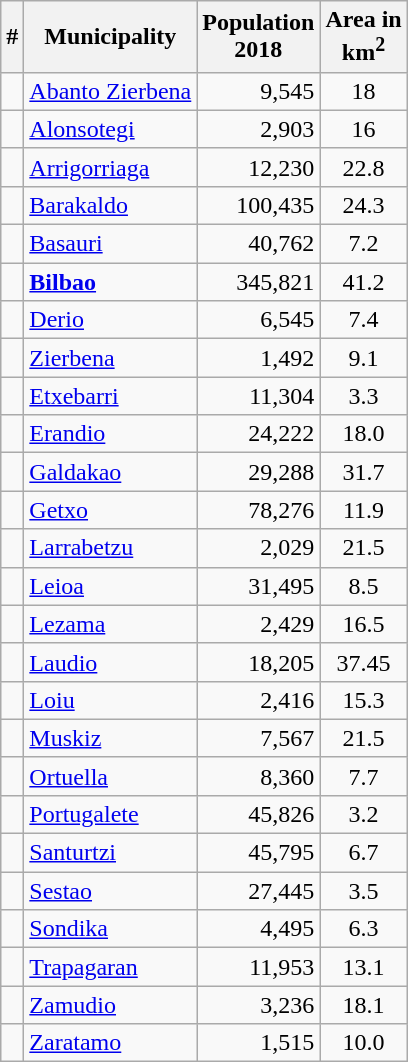<table class="wikitable sortable" style="text-align: center;">
<tr>
<th>#</th>
<th>Municipality</th>
<th>Population<br>2018</th>
<th>Area in<br> km<sup>2</sup></th>
</tr>
<tr>
<td></td>
<td align="left"><a href='#'>Abanto Zierbena</a></td>
<td align="right">9,545</td>
<td>18</td>
</tr>
<tr>
<td></td>
<td align="left"><a href='#'>Alonsotegi</a></td>
<td align="right">2,903</td>
<td>16</td>
</tr>
<tr>
<td></td>
<td align="left"><a href='#'>Arrigorriaga</a></td>
<td align="right">12,230</td>
<td>22.8</td>
</tr>
<tr>
<td></td>
<td align="left"><a href='#'>Barakaldo</a></td>
<td align="right">100,435</td>
<td>24.3</td>
</tr>
<tr>
<td></td>
<td align="left"><a href='#'>Basauri</a></td>
<td align="right">40,762</td>
<td>7.2</td>
</tr>
<tr>
<td></td>
<td align="left"><strong><a href='#'>Bilbao</a></strong></td>
<td align="right">345,821</td>
<td>41.2</td>
</tr>
<tr>
<td></td>
<td align="left"><a href='#'>Derio</a></td>
<td align="right">6,545</td>
<td>7.4</td>
</tr>
<tr>
<td></td>
<td align="left"><a href='#'>Zierbena</a></td>
<td align="right">1,492</td>
<td>9.1</td>
</tr>
<tr>
<td></td>
<td align="left"><a href='#'>Etxebarri</a></td>
<td align="right">11,304</td>
<td>3.3</td>
</tr>
<tr>
<td></td>
<td align="left"><a href='#'>Erandio</a></td>
<td align="right">24,222</td>
<td>18.0</td>
</tr>
<tr>
<td></td>
<td align="left"><a href='#'>Galdakao</a></td>
<td align="right">29,288</td>
<td>31.7</td>
</tr>
<tr>
<td></td>
<td align="left"><a href='#'>Getxo</a></td>
<td align="right">78,276</td>
<td>11.9</td>
</tr>
<tr>
<td></td>
<td align="left"><a href='#'>Larrabetzu</a></td>
<td align="right">2,029</td>
<td>21.5</td>
</tr>
<tr>
<td></td>
<td align="left"><a href='#'>Leioa</a></td>
<td align="right">31,495</td>
<td>8.5</td>
</tr>
<tr>
<td></td>
<td align="left"><a href='#'>Lezama</a></td>
<td align="right">2,429</td>
<td>16.5</td>
</tr>
<tr>
<td></td>
<td align="left"><a href='#'>Laudio</a></td>
<td align="right">18,205</td>
<td>37.45</td>
</tr>
<tr>
<td></td>
<td align="left"><a href='#'>Loiu</a></td>
<td align="right">2,416</td>
<td>15.3</td>
</tr>
<tr>
<td></td>
<td align="left"><a href='#'>Muskiz</a></td>
<td align="right">7,567</td>
<td>21.5</td>
</tr>
<tr>
<td></td>
<td align="left"><a href='#'>Ortuella</a></td>
<td align="right">8,360</td>
<td>7.7</td>
</tr>
<tr>
<td></td>
<td align="left"><a href='#'>Portugalete</a></td>
<td align="right">45,826</td>
<td>3.2</td>
</tr>
<tr>
<td></td>
<td align="left"><a href='#'>Santurtzi</a></td>
<td align="right">45,795</td>
<td>6.7</td>
</tr>
<tr>
<td></td>
<td align="left"><a href='#'>Sestao</a></td>
<td align="right">27,445</td>
<td>3.5</td>
</tr>
<tr>
<td></td>
<td align="left"><a href='#'>Sondika</a></td>
<td align="right">4,495</td>
<td>6.3</td>
</tr>
<tr>
<td></td>
<td align="left"><a href='#'>Trapagaran</a></td>
<td align="right">11,953</td>
<td>13.1</td>
</tr>
<tr>
<td></td>
<td align="left"><a href='#'>Zamudio</a></td>
<td align="right">3,236</td>
<td>18.1</td>
</tr>
<tr>
<td></td>
<td align="left"><a href='#'>Zaratamo</a></td>
<td align="right">1,515</td>
<td>10.0</td>
</tr>
</table>
